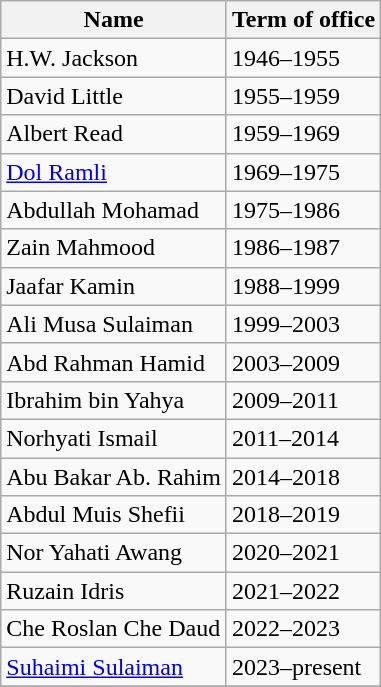<table class="wikitable">
<tr>
<th>Name</th>
<th>Term of office</th>
</tr>
<tr>
<td>H.W. Jackson</td>
<td>1946–1955</td>
</tr>
<tr>
<td>David Little</td>
<td>1955–1959</td>
</tr>
<tr>
<td>Albert Read</td>
<td>1959–1969</td>
</tr>
<tr>
<td><a href='#'>Dol Ramli</a></td>
<td>1969–1975</td>
</tr>
<tr>
<td>Abdullah Mohamad</td>
<td>1975–1986</td>
</tr>
<tr>
<td>Zain Mahmood</td>
<td>1986–1987</td>
</tr>
<tr>
<td>Jaafar Kamin</td>
<td>1988–1999</td>
</tr>
<tr>
<td>Ali Musa Sulaiman</td>
<td>1999–2003</td>
</tr>
<tr>
<td>Abd Rahman Hamid</td>
<td>2003–2009</td>
</tr>
<tr>
<td>Ibrahim bin Yahya</td>
<td>2009–2011</td>
</tr>
<tr>
<td>Norhyati Ismail</td>
<td>2011–2014</td>
</tr>
<tr>
<td>Abu Bakar Ab. Rahim</td>
<td>2014–2018</td>
</tr>
<tr>
<td>Abdul Muis Shefii</td>
<td>2018–2019</td>
</tr>
<tr>
<td>Nor Yahati Awang</td>
<td>2020–2021</td>
</tr>
<tr>
<td>Ruzain Idris</td>
<td>2021–2022</td>
</tr>
<tr>
<td>Che Roslan Che Daud</td>
<td>2022–2023</td>
</tr>
<tr>
<td><a href='#'>Suhaimi Sulaiman</a></td>
<td>2023–present</td>
</tr>
<tr>
</tr>
</table>
